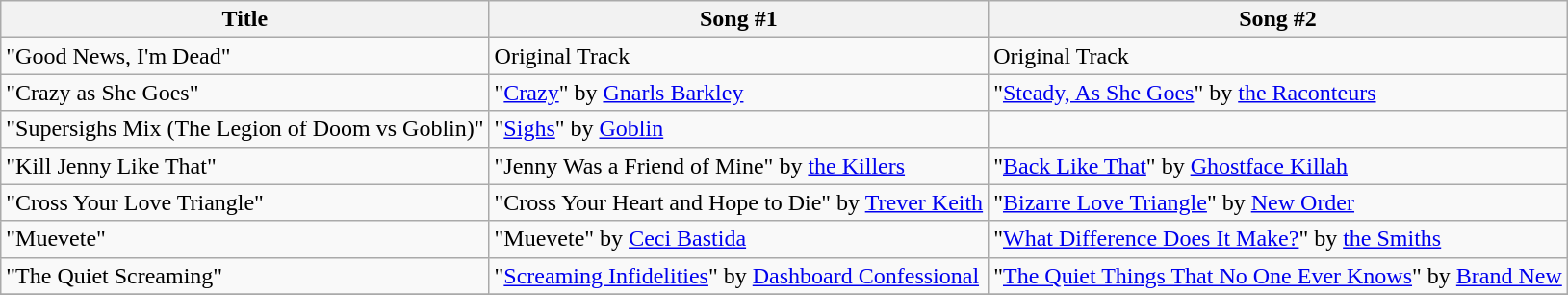<table class="wikitable">
<tr>
<th>Title</th>
<th>Song #1</th>
<th>Song #2</th>
</tr>
<tr>
<td>"Good News, I'm Dead"</td>
<td>Original Track</td>
<td>Original Track</td>
</tr>
<tr>
<td>"Crazy as She Goes"</td>
<td>"<a href='#'>Crazy</a>" by <a href='#'>Gnarls Barkley</a></td>
<td>"<a href='#'>Steady, As She Goes</a>" by <a href='#'>the Raconteurs</a></td>
</tr>
<tr>
<td>"Supersighs Mix (The Legion of Doom vs Goblin)"</td>
<td>"<a href='#'>Sighs</a>"  by <a href='#'>Goblin</a></td>
<td></td>
</tr>
<tr>
<td>"Kill Jenny Like That"</td>
<td>"Jenny Was a Friend of Mine" by <a href='#'>the Killers</a></td>
<td>"<a href='#'>Back Like That</a>" by <a href='#'>Ghostface Killah</a></td>
</tr>
<tr>
<td>"Cross Your Love Triangle"</td>
<td>"Cross Your Heart and Hope to Die" by <a href='#'>Trever Keith</a></td>
<td>"<a href='#'>Bizarre Love Triangle</a>" by <a href='#'>New Order</a></td>
</tr>
<tr>
<td>"Muevete"</td>
<td>"Muevete" by <a href='#'>Ceci Bastida</a></td>
<td>"<a href='#'>What Difference Does It Make?</a>" by <a href='#'>the Smiths</a></td>
</tr>
<tr>
<td>"The Quiet Screaming"</td>
<td>"<a href='#'>Screaming Infidelities</a>" by <a href='#'>Dashboard Confessional</a></td>
<td>"<a href='#'>The Quiet Things That No One Ever Knows</a>" by <a href='#'>Brand New</a></td>
</tr>
<tr>
</tr>
</table>
